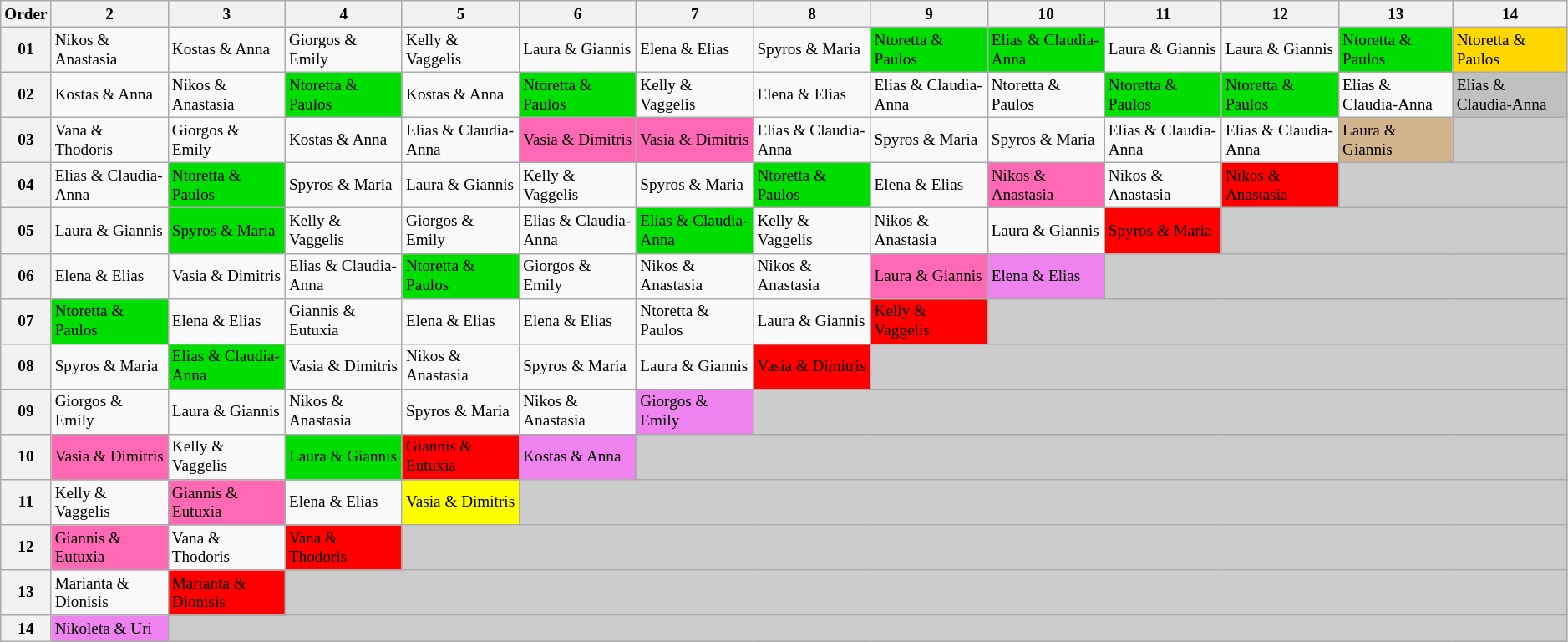<table class="wikitable" style="text-align:left; font-size:80%; line-height:15px;">
<tr>
<th>Order</th>
<th>2</th>
<th>3</th>
<th>4</th>
<th>5</th>
<th>6</th>
<th>7</th>
<th>8</th>
<th>9</th>
<th>10</th>
<th>11</th>
<th>12</th>
<th>13</th>
<th>14</th>
</tr>
<tr>
<th>01</th>
<td>Nikos & Anastasia</td>
<td>Kostas & Anna</td>
<td>Giorgos & Emily</td>
<td>Kelly & Vaggelis</td>
<td>Laura & Giannis</td>
<td>Elena & Elias</td>
<td>Spyros & Maria</td>
<td bgcolor="#00DD00">Ntoretta & Paulos</td>
<td bgcolor="#00DD00">Elias & Claudia-Anna</td>
<td>Laura & Giannis</td>
<td>Laura & Giannis</td>
<td bgcolor="#00DD00">Ntoretta & Paulos</td>
<td bgcolor="gold">Ntoretta & Paulos</td>
</tr>
<tr>
<th>02</th>
<td>Kostas & Anna</td>
<td>Nikos & Anastasia</td>
<td bgcolor="#00DD00">Ntoretta & Paulos</td>
<td>Kostas & Anna</td>
<td bgcolor="#00DD00">Ntoretta & Paulos</td>
<td>Kelly & Vaggelis</td>
<td>Elena & Elias</td>
<td>Elias & Claudia-Anna</td>
<td>Ntoretta & Paulos</td>
<td bgcolor="#00DD00">Ntoretta & Paulos</td>
<td bgcolor="#00DD00">Ntoretta & Paulos</td>
<td>Elias & Claudia-Anna</td>
<td bgcolor="silver">Elias & Claudia-Anna</td>
</tr>
<tr>
<th>03</th>
<td>Vana & Thodoris</td>
<td>Giorgos & Emily</td>
<td>Kostas & Anna</td>
<td>Elias & Claudia-Anna</td>
<td bgcolor="hotpink">Vasia & Dimitris</td>
<td bgcolor="hotpink">Vasia & Dimitris</td>
<td>Elias & Claudia-Anna</td>
<td>Spyros & Maria</td>
<td>Spyros & Maria</td>
<td>Elias & Claudia-Anna</td>
<td>Elias & Claudia-Anna</td>
<td bgcolor="tan">Laura & Giannis</td>
<td style="background:#ccc;" colspan="1"></td>
</tr>
<tr>
<th>04</th>
<td>Elias & Claudia-Anna</td>
<td bgcolor="#00DD00">Ntoretta & Paulos</td>
<td>Spyros & Maria</td>
<td>Laura & Giannis</td>
<td>Kelly & Vaggelis</td>
<td>Spyros & Maria</td>
<td bgcolor="#00DD00">Ntoretta & Paulos</td>
<td>Elena & Elias</td>
<td bgcolor="hotpink">Nikos & Anastasia</td>
<td>Nikos & Anastasia</td>
<td bgcolor="red">Nikos & Anastasia</td>
<td style="background:#ccc;" colspan="2"></td>
</tr>
<tr>
<th>05</th>
<td>Laura & Giannis</td>
<td bgcolor="#00DD00">Spyros & Maria</td>
<td>Kelly & Vaggelis</td>
<td>Giorgos & Emily</td>
<td>Elias & Claudia-Anna</td>
<td bgcolor="#00DD00">Elias & Claudia-Anna</td>
<td>Kelly & Vaggelis</td>
<td>Nikos & Anastasia</td>
<td>Laura & Giannis</td>
<td bgcolor="red">Spyros & Maria</td>
<td style="background:#ccc;" colspan="3"></td>
</tr>
<tr>
<th>06</th>
<td>Elena & Elias</td>
<td>Vasia & Dimitris</td>
<td>Elias & Claudia-Anna</td>
<td bgcolor="#00DD00">Ntoretta & Paulos</td>
<td>Giorgos & Emily</td>
<td>Nikos & Anastasia</td>
<td>Nikos & Anastasia</td>
<td bgcolor="hotpink">Laura & Giannis</td>
<td bgcolor="violet">Elena & Elias</td>
<td style="background:#ccc;" colspan="4"></td>
</tr>
<tr>
<th>07</th>
<td bgcolor="#00DD00">Ntoretta & Paulos</td>
<td>Elena & Elias</td>
<td>Giannis & Eutuxia</td>
<td>Elena & Elias</td>
<td>Elena & Elias</td>
<td>Ntoretta & Paulos</td>
<td>Laura & Giannis</td>
<td bgcolor="red">Kelly & Vaggelis</td>
<td style="background:#ccc;" colspan="5"></td>
</tr>
<tr>
<th>08</th>
<td>Spyros & Maria</td>
<td bgcolor="#00DD00">Elias & Claudia-Anna</td>
<td>Vasia & Dimitris</td>
<td>Nikos & Anastasia</td>
<td>Spyros & Maria</td>
<td>Laura & Giannis</td>
<td bgcolor="red">Vasia & Dimitris</td>
<td style="background:#ccc;" colspan="6"></td>
</tr>
<tr>
<th>09</th>
<td>Giorgos & Emily</td>
<td>Laura & Giannis</td>
<td>Nikos & Anastasia</td>
<td>Spyros & Maria</td>
<td>Nikos & Anastasia</td>
<td bgcolor="violet">Giorgos & Emily</td>
<td style="background:#ccc;" colspan="7"></td>
</tr>
<tr>
<th>10</th>
<td bgcolor="hotpink">Vasia & Dimitris</td>
<td>Kelly & Vaggelis</td>
<td bgcolor="#00DD00">Laura & Giannis</td>
<td bgcolor="red">Giannis & Eutuxia</td>
<td bgcolor="violet">Kostas & Anna</td>
<td style="background:#ccc;" colspan="8"></td>
</tr>
<tr>
<th>11</th>
<td>Kelly & Vaggelis</td>
<td bgcolor="hotpink">Giannis & Eutuxia</td>
<td>Elena & Elias</td>
<td bgcolor="yellow">Vasia & Dimitris</td>
<td style="background:#ccc;" colspan="9"></td>
</tr>
<tr>
<th>12</th>
<td bgcolor="hotpink">Giannis & Eutuxia</td>
<td>Vana & Thodoris</td>
<td bgcolor="red">Vana & Thodoris</td>
<td style="background:#ccc;" colspan="10"></td>
</tr>
<tr>
<th>13</th>
<td>Marianta & Dionisis</td>
<td bgcolor="red">Marianta & Dionisis</td>
<td style="background:#ccc;" colspan="11"></td>
</tr>
<tr>
<th>14</th>
<td bgcolor="violet">Nikoleta & Uri</td>
<td style="background:#ccc;" colspan="12"></td>
</tr>
</table>
